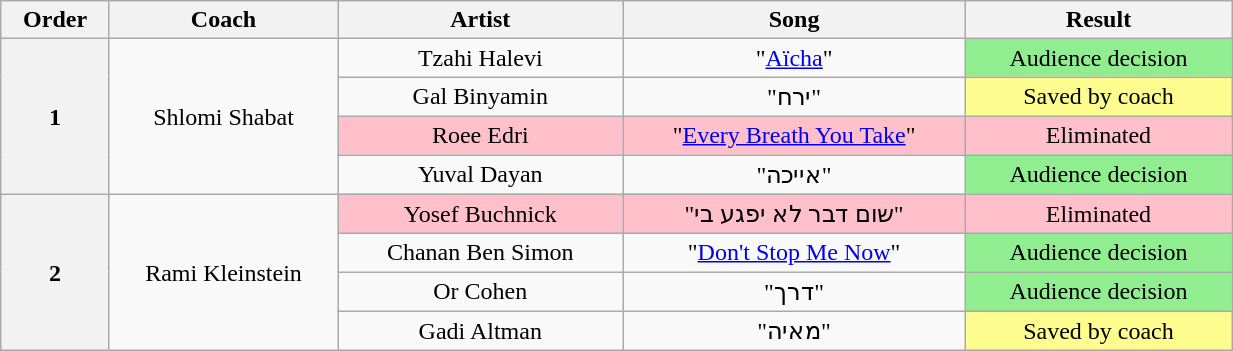<table class="wikitable" style="text-align: center; width:65%;">
<tr>
<th width="05%">Order</th>
<th width="12%">Coach</th>
<th width="15%">Artist</th>
<th width="18%">Song</th>
<th width="14%">Result</th>
</tr>
<tr>
<th rowspan=4>1</th>
<td rowspan=4>Shlomi Shabat</td>
<td>Tzahi Halevi</td>
<td>"<a href='#'>Aïcha</a>"</td>
<td style="background-color:lightgreen;">Audience decision</td>
</tr>
<tr>
<td>Gal Binyamin</td>
<td>"ירח"</td>
<td style="background-color:#fdfc8f;">Saved by coach</td>
</tr>
<tr>
<td style="background-color:pink;">Roee Edri</td>
<td style="background-color:pink;">"<a href='#'>Every Breath You Take</a>"</td>
<td style="background-color:pink;">Eliminated</td>
</tr>
<tr>
<td>Yuval Dayan</td>
<td>"אייכה"</td>
<td style="background-color:lightgreen;">Audience decision</td>
</tr>
<tr>
<th rowspan=4>2</th>
<td rowspan=4>Rami Kleinstein</td>
<td style="background-color:pink;">Yosef Buchnick</td>
<td style="background-color:pink;">"שום דבר לא יפגע בי"</td>
<td style="background-color:pink;">Eliminated</td>
</tr>
<tr>
<td>Chanan Ben Simon</td>
<td>"<a href='#'>Don't Stop Me Now</a>"</td>
<td style="background-color:lightgreen;">Audience decision</td>
</tr>
<tr>
<td>Or Cohen</td>
<td>"דרך"</td>
<td style="background-color:lightgreen;">Audience decision</td>
</tr>
<tr>
<td>Gadi Altman</td>
<td>"מאיה"</td>
<td style="background-color:#fdfc8f;">Saved by coach</td>
</tr>
</table>
